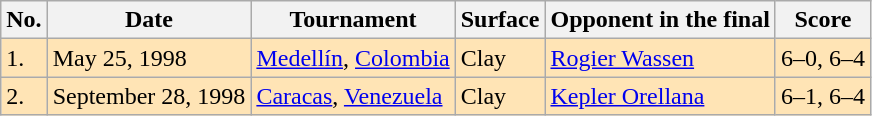<table class="sortable wikitable">
<tr>
<th>No.</th>
<th>Date</th>
<th>Tournament</th>
<th>Surface</th>
<th>Opponent in the final</th>
<th>Score</th>
</tr>
<tr bgcolor="moccasin">
<td>1.</td>
<td>May 25, 1998</td>
<td><a href='#'>Medellín</a>, <a href='#'>Colombia</a></td>
<td>Clay</td>
<td> <a href='#'>Rogier Wassen</a></td>
<td>6–0, 6–4</td>
</tr>
<tr bgcolor="moccasin">
<td>2.</td>
<td>September 28, 1998</td>
<td><a href='#'>Caracas</a>, <a href='#'>Venezuela</a></td>
<td>Clay</td>
<td> <a href='#'>Kepler Orellana</a></td>
<td>6–1, 6–4</td>
</tr>
</table>
